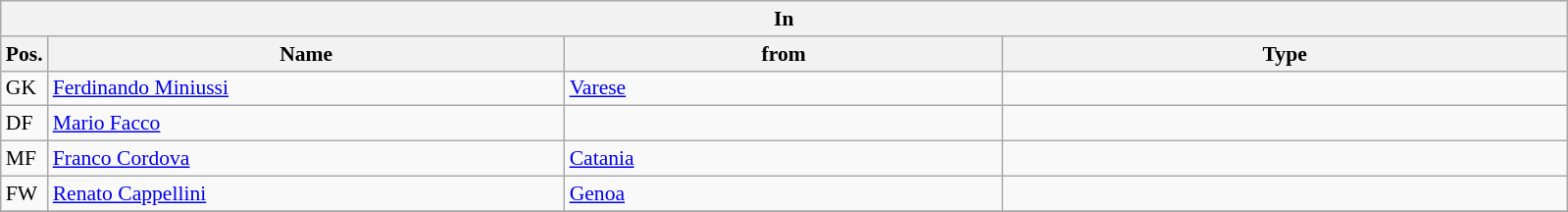<table class="wikitable" style="font-size:90%;">
<tr>
<th colspan="4">In </th>
</tr>
<tr>
<th width=3%>Pos.</th>
<th width=33%>Name</th>
<th width=28%>from</th>
<th width=36%>Type</th>
</tr>
<tr>
<td>GK</td>
<td><a href='#'>Ferdinando Miniussi</a></td>
<td><a href='#'>Varese</a></td>
<td></td>
</tr>
<tr>
<td>DF</td>
<td><a href='#'>Mario Facco</a></td>
<td></td>
<td></td>
</tr>
<tr>
<td>MF</td>
<td><a href='#'>Franco Cordova</a></td>
<td><a href='#'>Catania</a></td>
<td></td>
</tr>
<tr>
<td>FW</td>
<td><a href='#'>Renato Cappellini</a></td>
<td><a href='#'>Genoa</a></td>
<td></td>
</tr>
<tr>
</tr>
</table>
